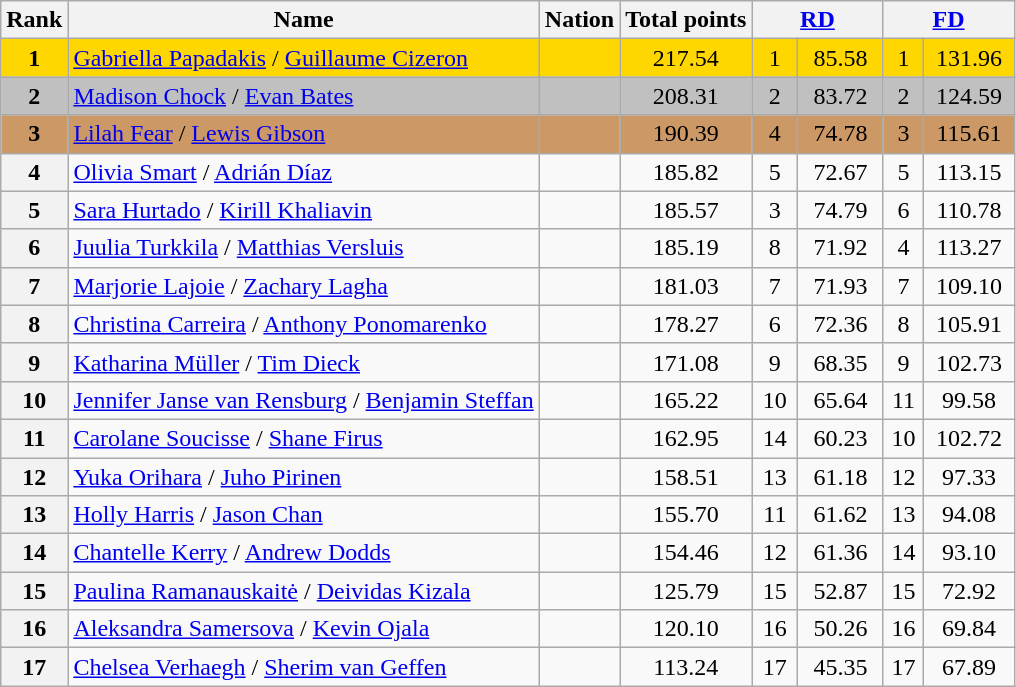<table class="wikitable sortable">
<tr>
<th>Rank</th>
<th>Name</th>
<th>Nation</th>
<th>Total points</th>
<th colspan="2" width="80px"><a href='#'>RD</a></th>
<th colspan="2" width="80px"><a href='#'>FD</a></th>
</tr>
<tr bgcolor="gold">
<td align="center"><strong>1</strong></td>
<td><a href='#'>Gabriella Papadakis</a> / <a href='#'>Guillaume Cizeron</a></td>
<td></td>
<td align="center">217.54</td>
<td align="center">1</td>
<td align="center">85.58</td>
<td align="center">1</td>
<td align="center">131.96</td>
</tr>
<tr bgcolor="silver">
<td align="center"><strong>2</strong></td>
<td><a href='#'>Madison Chock</a> / <a href='#'>Evan Bates</a></td>
<td></td>
<td align="center">208.31</td>
<td align="center">2</td>
<td align="center">83.72</td>
<td align="center">2</td>
<td align="center">124.59</td>
</tr>
<tr bgcolor="cc9966">
<td align="center"><strong>3</strong></td>
<td><a href='#'>Lilah Fear</a> / <a href='#'>Lewis Gibson</a></td>
<td></td>
<td align="center">190.39</td>
<td align="center">4</td>
<td align="center">74.78</td>
<td align="center">3</td>
<td align="center">115.61</td>
</tr>
<tr>
<th>4</th>
<td><a href='#'>Olivia Smart</a> / <a href='#'>Adrián Díaz</a></td>
<td></td>
<td align="center">185.82</td>
<td align="center">5</td>
<td align="center">72.67</td>
<td align="center">5</td>
<td align="center">113.15</td>
</tr>
<tr>
<th>5</th>
<td><a href='#'>Sara Hurtado</a> / <a href='#'>Kirill Khaliavin</a></td>
<td></td>
<td align="center">185.57</td>
<td align="center">3</td>
<td align="center">74.79</td>
<td align="center">6</td>
<td align="center">110.78</td>
</tr>
<tr>
<th>6</th>
<td><a href='#'>Juulia Turkkila</a> / <a href='#'>Matthias Versluis</a></td>
<td></td>
<td align="center">185.19</td>
<td align="center">8</td>
<td align="center">71.92</td>
<td align="center">4</td>
<td align="center">113.27</td>
</tr>
<tr>
<th>7</th>
<td><a href='#'>Marjorie Lajoie</a> / <a href='#'>Zachary Lagha</a></td>
<td></td>
<td align="center">181.03</td>
<td align="center">7</td>
<td align="center">71.93</td>
<td align="center">7</td>
<td align="center">109.10</td>
</tr>
<tr>
<th>8</th>
<td><a href='#'>Christina Carreira</a> / <a href='#'>Anthony Ponomarenko</a></td>
<td></td>
<td align="center">178.27</td>
<td align="center">6</td>
<td align="center">72.36</td>
<td align="center">8</td>
<td align="center">105.91</td>
</tr>
<tr>
<th>9</th>
<td><a href='#'>Katharina Müller</a> / <a href='#'>Tim Dieck</a></td>
<td></td>
<td align="center">171.08</td>
<td align="center">9</td>
<td align="center">68.35</td>
<td align="center">9</td>
<td align="center">102.73</td>
</tr>
<tr>
<th>10</th>
<td><a href='#'>Jennifer Janse van Rensburg</a> / <a href='#'>Benjamin Steffan</a></td>
<td></td>
<td align="center">165.22</td>
<td align="center">10</td>
<td align="center">65.64</td>
<td align="center">11</td>
<td align="center">99.58</td>
</tr>
<tr>
<th>11</th>
<td><a href='#'>Carolane Soucisse</a> / <a href='#'>Shane Firus</a></td>
<td></td>
<td align="center">162.95</td>
<td align="center">14</td>
<td align="center">60.23</td>
<td align="center">10</td>
<td align="center">102.72</td>
</tr>
<tr>
<th>12</th>
<td><a href='#'>Yuka Orihara</a> / <a href='#'>Juho Pirinen</a></td>
<td></td>
<td align="center">158.51</td>
<td align="center">13</td>
<td align="center">61.18</td>
<td align="center">12</td>
<td align="center">97.33</td>
</tr>
<tr>
<th>13</th>
<td><a href='#'>Holly Harris</a> / <a href='#'>Jason Chan</a></td>
<td></td>
<td align="center">155.70</td>
<td align="center">11</td>
<td align="center">61.62</td>
<td align="center">13</td>
<td align="center">94.08</td>
</tr>
<tr>
<th>14</th>
<td><a href='#'>Chantelle Kerry</a> / <a href='#'>Andrew Dodds</a></td>
<td></td>
<td align="center">154.46</td>
<td align="center">12</td>
<td align="center">61.36</td>
<td align="center">14</td>
<td align="center">93.10</td>
</tr>
<tr>
<th>15</th>
<td><a href='#'>Paulina Ramanauskaitė</a> / <a href='#'>Deividas Kizala</a></td>
<td></td>
<td align="center">125.79</td>
<td align="center">15</td>
<td align="center">52.87</td>
<td align="center">15</td>
<td align="center">72.92</td>
</tr>
<tr>
<th>16</th>
<td><a href='#'>Aleksandra Samersova</a> / <a href='#'>Kevin Ojala</a></td>
<td></td>
<td align="center">120.10</td>
<td align="center">16</td>
<td align="center">50.26</td>
<td align="center">16</td>
<td align="center">69.84</td>
</tr>
<tr>
<th>17</th>
<td><a href='#'>Chelsea Verhaegh</a> / <a href='#'>Sherim van Geffen</a></td>
<td></td>
<td align="center">113.24</td>
<td align="center">17</td>
<td align="center">45.35</td>
<td align="center">17</td>
<td align="center">67.89</td>
</tr>
</table>
